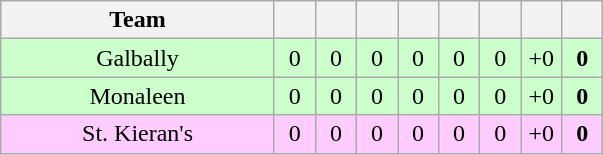<table class="wikitable" style="text-align:center">
<tr>
<th style="width:175px;">Team</th>
<th width="20"></th>
<th width="20"></th>
<th width="20"></th>
<th width="20"></th>
<th width="20"></th>
<th width="20"></th>
<th width="20"></th>
<th width="20"></th>
</tr>
<tr style="background:#cfc;">
<td>Galbally</td>
<td>0</td>
<td>0</td>
<td>0</td>
<td>0</td>
<td>0</td>
<td>0</td>
<td>+0</td>
<td><strong>0</strong></td>
</tr>
<tr style="background:#cfc;">
<td>Monaleen</td>
<td>0</td>
<td>0</td>
<td>0</td>
<td>0</td>
<td>0</td>
<td>0</td>
<td>+0</td>
<td><strong>0</strong></td>
</tr>
<tr style="background:#fcf;">
<td>St. Kieran's</td>
<td>0</td>
<td>0</td>
<td>0</td>
<td>0</td>
<td>0</td>
<td>0</td>
<td>+0</td>
<td><strong>0</strong></td>
</tr>
</table>
